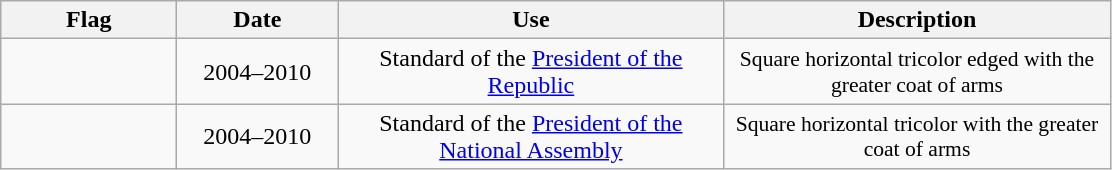<table class="wikitable" style="text-align:center">
<tr>
<th style="width:110px;">Flag</th>
<th style="width:100px;">Date</th>
<th style="width:250px;">Use</th>
<th style="width:250px;">Description</th>
</tr>
<tr>
<td></td>
<td>2004–2010</td>
<td>Standard of the <a href='#'>President of the Republic</a></td>
<td style=font-size:90%;>Square horizontal tricolor edged with the greater coat of arms</td>
</tr>
<tr>
<td></td>
<td>2004–2010</td>
<td>Standard of the <a href='#'>President of the National Assembly</a></td>
<td style=font-size:90%;>Square horizontal tricolor with the greater coat of arms</td>
</tr>
</table>
